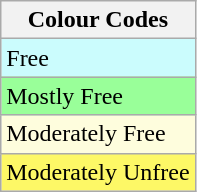<table class="wikitable">
<tr>
<th>Colour Codes</th>
</tr>
<tr bgcolor="#CBFCFD">
<td>Free</td>
</tr>
<tr bgcolor="#99ff99">
<td>Mostly Free</td>
</tr>
<tr bgcolor="#FEFDDD">
<td>Moderately Free</td>
</tr>
<tr bgcolor="#FDF866">
<td>Moderately Unfree</td>
</tr>
</table>
